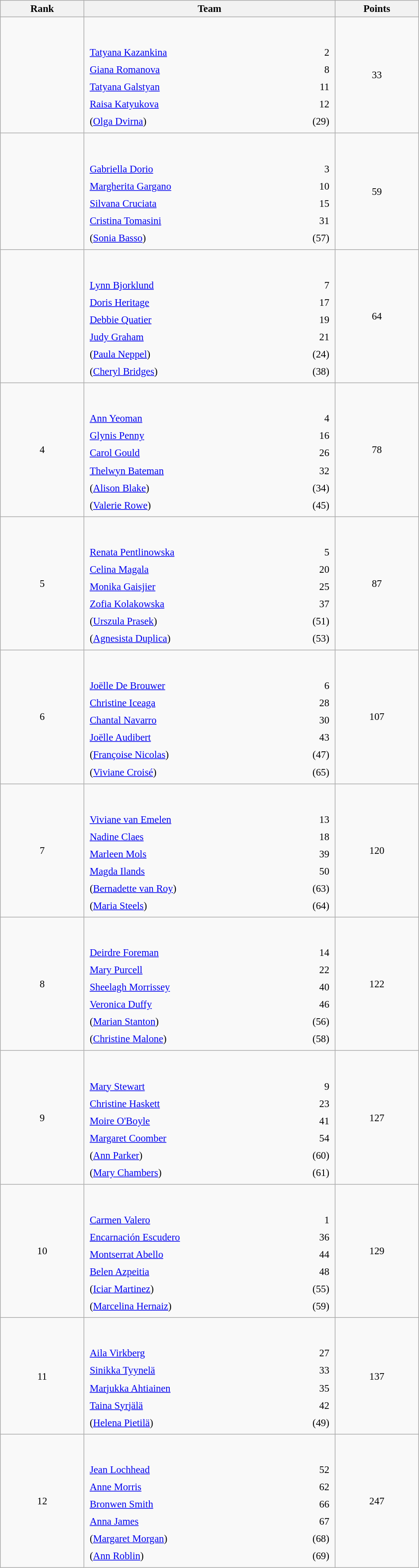<table class="wikitable sortable" style=" text-align:center; font-size:95%;" width="50%">
<tr>
<th width=10%>Rank</th>
<th width=30%>Team</th>
<th width=10%>Points</th>
</tr>
<tr>
<td align=center></td>
<td align=left> <br><br><table width=100%>
<tr>
<td align=left style="border:0"><a href='#'>Tatyana Kazankina</a></td>
<td align=right style="border:0">2</td>
</tr>
<tr>
<td align=left style="border:0"><a href='#'>Giana Romanova</a></td>
<td align=right style="border:0">8</td>
</tr>
<tr>
<td align=left style="border:0"><a href='#'>Tatyana Galstyan</a></td>
<td align=right style="border:0">11</td>
</tr>
<tr>
<td align=left style="border:0"><a href='#'>Raisa Katyukova</a></td>
<td align=right style="border:0">12</td>
</tr>
<tr>
<td align=left style="border:0">(<a href='#'>Olga Dvirna</a>)</td>
<td align=right style="border:0">(29)</td>
</tr>
</table>
</td>
<td>33</td>
</tr>
<tr>
<td align=center></td>
<td align=left> <br><br><table width=100%>
<tr>
<td align=left style="border:0"><a href='#'>Gabriella Dorio</a></td>
<td align=right style="border:0">3</td>
</tr>
<tr>
<td align=left style="border:0"><a href='#'>Margherita Gargano</a></td>
<td align=right style="border:0">10</td>
</tr>
<tr>
<td align=left style="border:0"><a href='#'>Silvana Cruciata</a></td>
<td align=right style="border:0">15</td>
</tr>
<tr>
<td align=left style="border:0"><a href='#'>Cristina Tomasini</a></td>
<td align=right style="border:0">31</td>
</tr>
<tr>
<td align=left style="border:0">(<a href='#'>Sonia Basso</a>)</td>
<td align=right style="border:0">(57)</td>
</tr>
</table>
</td>
<td>59</td>
</tr>
<tr>
<td align=center></td>
<td align=left> <br><br><table width=100%>
<tr>
<td align=left style="border:0"><a href='#'>Lynn Bjorklund</a></td>
<td align=right style="border:0">7</td>
</tr>
<tr>
<td align=left style="border:0"><a href='#'>Doris Heritage</a></td>
<td align=right style="border:0">17</td>
</tr>
<tr>
<td align=left style="border:0"><a href='#'>Debbie Quatier</a></td>
<td align=right style="border:0">19</td>
</tr>
<tr>
<td align=left style="border:0"><a href='#'>Judy Graham</a></td>
<td align=right style="border:0">21</td>
</tr>
<tr>
<td align=left style="border:0">(<a href='#'>Paula Neppel</a>)</td>
<td align=right style="border:0">(24)</td>
</tr>
<tr>
<td align=left style="border:0">(<a href='#'>Cheryl Bridges</a>)</td>
<td align=right style="border:0">(38)</td>
</tr>
</table>
</td>
<td>64</td>
</tr>
<tr>
<td align=center>4</td>
<td align=left> <br><br><table width=100%>
<tr>
<td align=left style="border:0"><a href='#'>Ann Yeoman</a></td>
<td align=right style="border:0">4</td>
</tr>
<tr>
<td align=left style="border:0"><a href='#'>Glynis Penny</a></td>
<td align=right style="border:0">16</td>
</tr>
<tr>
<td align=left style="border:0"><a href='#'>Carol Gould</a></td>
<td align=right style="border:0">26</td>
</tr>
<tr>
<td align=left style="border:0"><a href='#'>Thelwyn Bateman</a></td>
<td align=right style="border:0">32</td>
</tr>
<tr>
<td align=left style="border:0">(<a href='#'>Alison Blake</a>)</td>
<td align=right style="border:0">(34)</td>
</tr>
<tr>
<td align=left style="border:0">(<a href='#'>Valerie Rowe</a>)</td>
<td align=right style="border:0">(45)</td>
</tr>
</table>
</td>
<td>78</td>
</tr>
<tr>
<td align=center>5</td>
<td align=left> <br><br><table width=100%>
<tr>
<td align=left style="border:0"><a href='#'>Renata Pentlinowska</a></td>
<td align=right style="border:0">5</td>
</tr>
<tr>
<td align=left style="border:0"><a href='#'>Celina Magala</a></td>
<td align=right style="border:0">20</td>
</tr>
<tr>
<td align=left style="border:0"><a href='#'>Monika Gaisjier</a></td>
<td align=right style="border:0">25</td>
</tr>
<tr>
<td align=left style="border:0"><a href='#'>Zofia Kolakowska</a></td>
<td align=right style="border:0">37</td>
</tr>
<tr>
<td align=left style="border:0">(<a href='#'>Urszula Prasek</a>)</td>
<td align=right style="border:0">(51)</td>
</tr>
<tr>
<td align=left style="border:0">(<a href='#'>Agnesista Duplica</a>)</td>
<td align=right style="border:0">(53)</td>
</tr>
</table>
</td>
<td>87</td>
</tr>
<tr>
<td align=center>6</td>
<td align=left> <br><br><table width=100%>
<tr>
<td align=left style="border:0"><a href='#'>Joëlle De Brouwer</a></td>
<td align=right style="border:0">6</td>
</tr>
<tr>
<td align=left style="border:0"><a href='#'>Christine Iceaga</a></td>
<td align=right style="border:0">28</td>
</tr>
<tr>
<td align=left style="border:0"><a href='#'>Chantal Navarro</a></td>
<td align=right style="border:0">30</td>
</tr>
<tr>
<td align=left style="border:0"><a href='#'>Joëlle Audibert</a></td>
<td align=right style="border:0">43</td>
</tr>
<tr>
<td align=left style="border:0">(<a href='#'>Françoise Nicolas</a>)</td>
<td align=right style="border:0">(47)</td>
</tr>
<tr>
<td align=left style="border:0">(<a href='#'>Viviane Croisé</a>)</td>
<td align=right style="border:0">(65)</td>
</tr>
</table>
</td>
<td>107</td>
</tr>
<tr>
<td align=center>7</td>
<td align=left> <br><br><table width=100%>
<tr>
<td align=left style="border:0"><a href='#'>Viviane van Emelen</a></td>
<td align=right style="border:0">13</td>
</tr>
<tr>
<td align=left style="border:0"><a href='#'>Nadine Claes</a></td>
<td align=right style="border:0">18</td>
</tr>
<tr>
<td align=left style="border:0"><a href='#'>Marleen Mols</a></td>
<td align=right style="border:0">39</td>
</tr>
<tr>
<td align=left style="border:0"><a href='#'>Magda Ilands</a></td>
<td align=right style="border:0">50</td>
</tr>
<tr>
<td align=left style="border:0">(<a href='#'>Bernadette van Roy</a>)</td>
<td align=right style="border:0">(63)</td>
</tr>
<tr>
<td align=left style="border:0">(<a href='#'>Maria Steels</a>)</td>
<td align=right style="border:0">(64)</td>
</tr>
</table>
</td>
<td>120</td>
</tr>
<tr>
<td align=center>8</td>
<td align=left> <br><br><table width=100%>
<tr>
<td align=left style="border:0"><a href='#'>Deirdre Foreman</a></td>
<td align=right style="border:0">14</td>
</tr>
<tr>
<td align=left style="border:0"><a href='#'>Mary Purcell</a></td>
<td align=right style="border:0">22</td>
</tr>
<tr>
<td align=left style="border:0"><a href='#'>Sheelagh Morrissey</a></td>
<td align=right style="border:0">40</td>
</tr>
<tr>
<td align=left style="border:0"><a href='#'>Veronica Duffy</a></td>
<td align=right style="border:0">46</td>
</tr>
<tr>
<td align=left style="border:0">(<a href='#'>Marian Stanton</a>)</td>
<td align=right style="border:0">(56)</td>
</tr>
<tr>
<td align=left style="border:0">(<a href='#'>Christine Malone</a>)</td>
<td align=right style="border:0">(58)</td>
</tr>
</table>
</td>
<td>122</td>
</tr>
<tr>
<td align=center>9</td>
<td align=left> <br><br><table width=100%>
<tr>
<td align=left style="border:0"><a href='#'>Mary Stewart</a></td>
<td align=right style="border:0">9</td>
</tr>
<tr>
<td align=left style="border:0"><a href='#'>Christine Haskett</a></td>
<td align=right style="border:0">23</td>
</tr>
<tr>
<td align=left style="border:0"><a href='#'>Moire O'Boyle</a></td>
<td align=right style="border:0">41</td>
</tr>
<tr>
<td align=left style="border:0"><a href='#'>Margaret Coomber</a></td>
<td align=right style="border:0">54</td>
</tr>
<tr>
<td align=left style="border:0">(<a href='#'>Ann Parker</a>)</td>
<td align=right style="border:0">(60)</td>
</tr>
<tr>
<td align=left style="border:0">(<a href='#'>Mary Chambers</a>)</td>
<td align=right style="border:0">(61)</td>
</tr>
</table>
</td>
<td>127</td>
</tr>
<tr>
<td align=center>10</td>
<td align=left> <br><br><table width=100%>
<tr>
<td align=left style="border:0"><a href='#'>Carmen Valero</a></td>
<td align=right style="border:0">1</td>
</tr>
<tr>
<td align=left style="border:0"><a href='#'>Encarnación Escudero</a></td>
<td align=right style="border:0">36</td>
</tr>
<tr>
<td align=left style="border:0"><a href='#'>Montserrat Abello</a></td>
<td align=right style="border:0">44</td>
</tr>
<tr>
<td align=left style="border:0"><a href='#'>Belen Azpeitia</a></td>
<td align=right style="border:0">48</td>
</tr>
<tr>
<td align=left style="border:0">(<a href='#'>Iciar Martinez</a>)</td>
<td align=right style="border:0">(55)</td>
</tr>
<tr>
<td align=left style="border:0">(<a href='#'>Marcelina Hernaiz</a>)</td>
<td align=right style="border:0">(59)</td>
</tr>
</table>
</td>
<td>129</td>
</tr>
<tr>
<td align=center>11</td>
<td align=left> <br><br><table width=100%>
<tr>
<td align=left style="border:0"><a href='#'>Aila Virkberg</a></td>
<td align=right style="border:0">27</td>
</tr>
<tr>
<td align=left style="border:0"><a href='#'>Sinikka Tyynelä</a></td>
<td align=right style="border:0">33</td>
</tr>
<tr>
<td align=left style="border:0"><a href='#'>Marjukka Ahtiainen</a></td>
<td align=right style="border:0">35</td>
</tr>
<tr>
<td align=left style="border:0"><a href='#'>Taina Syrjälä</a></td>
<td align=right style="border:0">42</td>
</tr>
<tr>
<td align=left style="border:0">(<a href='#'>Helena Pietilä</a>)</td>
<td align=right style="border:0">(49)</td>
</tr>
</table>
</td>
<td>137</td>
</tr>
<tr>
<td align=center>12</td>
<td align=left> <br><br><table width=100%>
<tr>
<td align=left style="border:0"><a href='#'>Jean Lochhead</a></td>
<td align=right style="border:0">52</td>
</tr>
<tr>
<td align=left style="border:0"><a href='#'>Anne Morris</a></td>
<td align=right style="border:0">62</td>
</tr>
<tr>
<td align=left style="border:0"><a href='#'>Bronwen Smith</a></td>
<td align=right style="border:0">66</td>
</tr>
<tr>
<td align=left style="border:0"><a href='#'>Anna James</a></td>
<td align=right style="border:0">67</td>
</tr>
<tr>
<td align=left style="border:0">(<a href='#'>Margaret Morgan</a>)</td>
<td align=right style="border:0">(68)</td>
</tr>
<tr>
<td align=left style="border:0">(<a href='#'>Ann Roblin</a>)</td>
<td align=right style="border:0">(69)</td>
</tr>
</table>
</td>
<td>247</td>
</tr>
</table>
